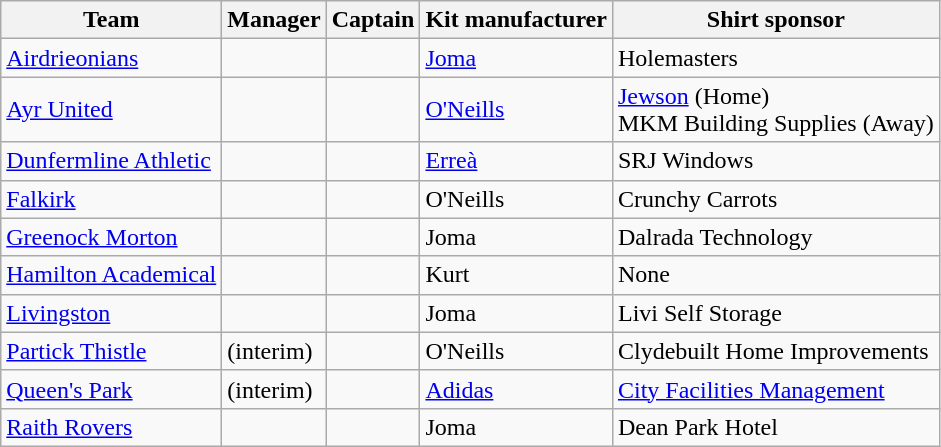<table class="wikitable sortable">
<tr>
<th>Team</th>
<th>Manager</th>
<th>Captain</th>
<th>Kit manufacturer</th>
<th>Shirt sponsor</th>
</tr>
<tr>
<td><a href='#'>Airdrieonians</a></td>
<td> </td>
<td> </td>
<td><a href='#'>Joma</a></td>
<td>Holemasters</td>
</tr>
<tr>
<td><a href='#'>Ayr United</a></td>
<td> </td>
<td> </td>
<td><a href='#'>O'Neills</a></td>
<td><a href='#'>Jewson</a> (Home)<br>MKM Building Supplies (Away)</td>
</tr>
<tr>
<td><a href='#'>Dunfermline Athletic</a></td>
<td> </td>
<td> </td>
<td><a href='#'>Erreà</a></td>
<td>SRJ Windows</td>
</tr>
<tr>
<td><a href='#'>Falkirk</a></td>
<td> </td>
<td> </td>
<td>O'Neills</td>
<td>Crunchy Carrots</td>
</tr>
<tr>
<td><a href='#'>Greenock Morton</a></td>
<td> </td>
<td> </td>
<td>Joma</td>
<td>Dalrada Technology</td>
</tr>
<tr>
<td><a href='#'>Hamilton Academical</a></td>
<td> </td>
<td> </td>
<td>Kurt</td>
<td>None</td>
</tr>
<tr>
<td><a href='#'>Livingston</a></td>
<td> </td>
<td> </td>
<td>Joma</td>
<td>Livi Self Storage</td>
</tr>
<tr>
<td><a href='#'>Partick Thistle</a></td>
<td>  (interim)</td>
<td> </td>
<td>O'Neills</td>
<td>Clydebuilt Home Improvements</td>
</tr>
<tr>
<td><a href='#'>Queen's Park</a></td>
<td>  (interim)</td>
<td> </td>
<td><a href='#'>Adidas</a></td>
<td><a href='#'>City Facilities Management</a></td>
</tr>
<tr>
<td><a href='#'>Raith Rovers</a></td>
<td> </td>
<td> </td>
<td>Joma</td>
<td>Dean Park Hotel</td>
</tr>
</table>
